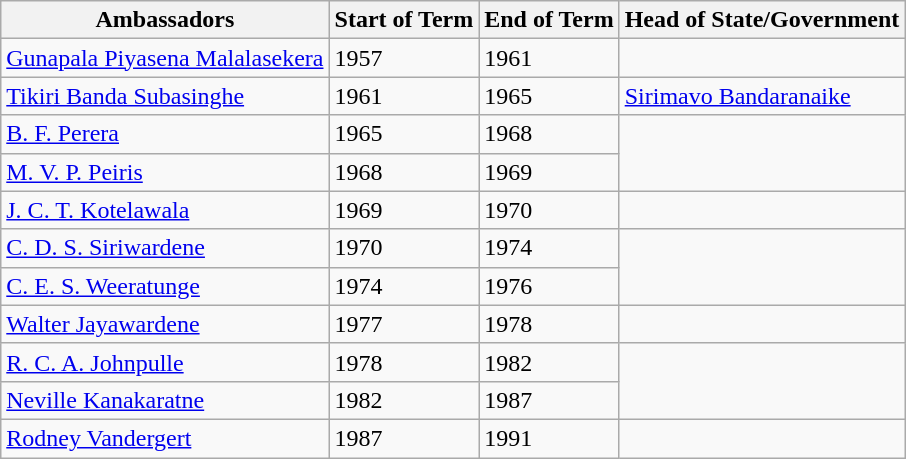<table class="wikitable">
<tr>
<th>Ambassadors</th>
<th>Start of Term</th>
<th>End of Term</th>
<th>Head of State/Government</th>
</tr>
<tr>
<td><a href='#'>Gunapala Piyasena Malalasekera</a></td>
<td>1957</td>
<td>1961</td>
<td></td>
</tr>
<tr>
<td><a href='#'>Tikiri Banda Subasinghe</a></td>
<td>1961</td>
<td>1965</td>
<td><a href='#'>Sirimavo Bandaranaike</a></td>
</tr>
<tr>
<td><a href='#'>B. F. Perera</a></td>
<td>1965</td>
<td>1968</td>
<td rowspan="2"></td>
</tr>
<tr>
<td><a href='#'>M. V. P. Peiris</a></td>
<td>1968</td>
<td>1969</td>
</tr>
<tr>
<td><a href='#'>J. C. T. Kotelawala</a></td>
<td>1969</td>
<td>1970</td>
<td></td>
</tr>
<tr>
<td><a href='#'>C. D. S. Siriwardene</a></td>
<td>1970</td>
<td>1974</td>
<td rowspan="2"></td>
</tr>
<tr>
<td><a href='#'>C. E. S. Weeratunge</a></td>
<td>1974</td>
<td>1976</td>
</tr>
<tr>
<td><a href='#'>Walter Jayawardene</a></td>
<td>1977</td>
<td>1978</td>
<td></td>
</tr>
<tr>
<td><a href='#'>R. C. A. Johnpulle</a></td>
<td>1978</td>
<td>1982</td>
<td rowspan="2"></td>
</tr>
<tr>
<td><a href='#'>Neville Kanakaratne</a></td>
<td>1982</td>
<td>1987</td>
</tr>
<tr>
<td><a href='#'>Rodney Vandergert</a></td>
<td>1987</td>
<td>1991</td>
<td></td>
</tr>
</table>
